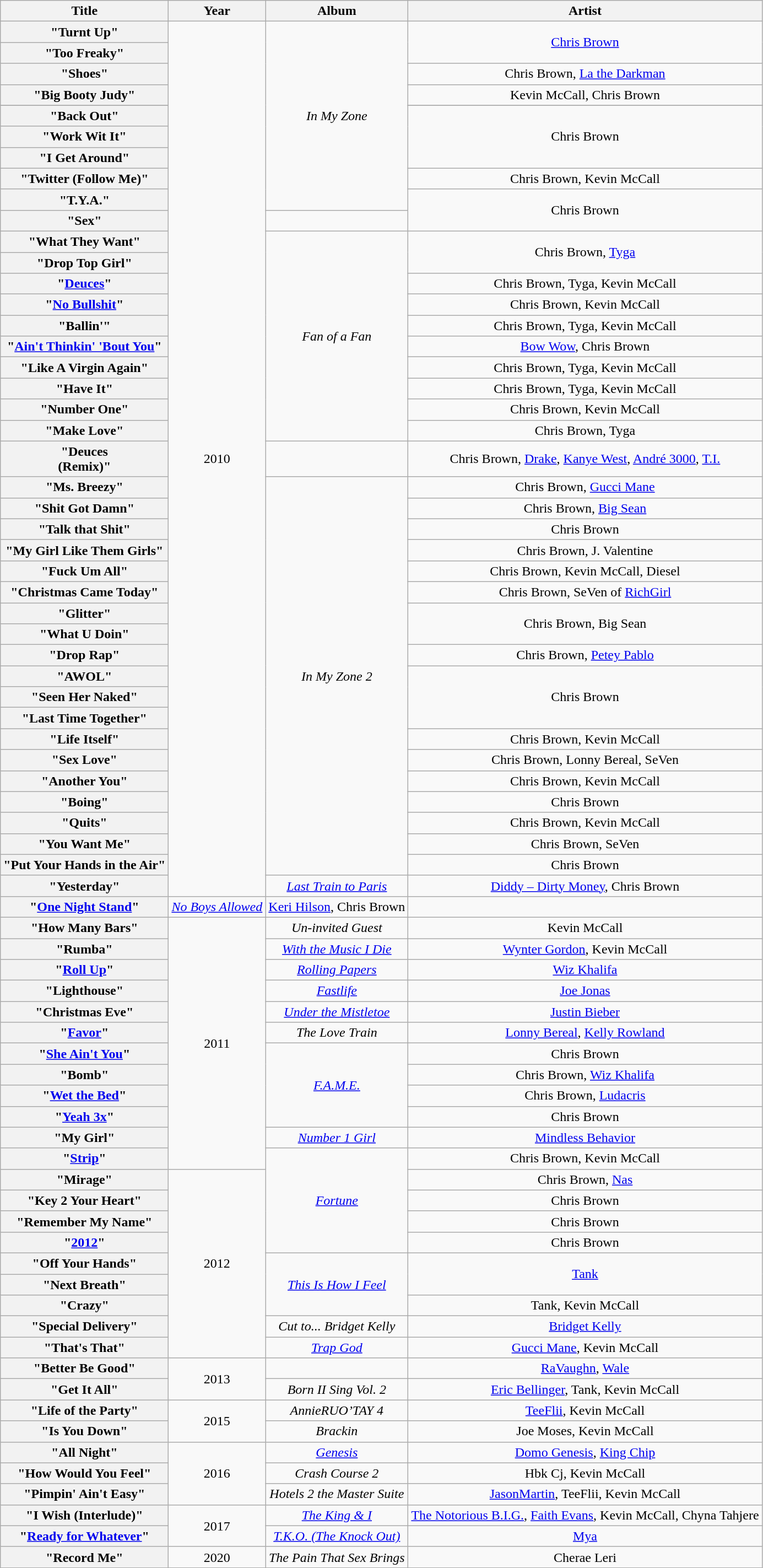<table class="wikitable plainrowheaders" style="text-align:center;">
<tr>
<th align=center>Title</th>
<th align=center>Year</th>
<th align=center>Album</th>
<th align=center>Artist</th>
</tr>
<tr>
<th scope="row">"Turnt Up"</th>
<td rowspan="42">2010</td>
<td rowspan="10"><em>In My Zone</em></td>
<td rowspan="2"><a href='#'>Chris Brown</a></td>
</tr>
<tr>
<th scope="row">"Too Freaky"</th>
</tr>
<tr>
<th scope="row">"Shoes"</th>
<td>Chris Brown, <a href='#'>La the Darkman</a></td>
</tr>
<tr>
<th scope="row">"Big Booty Judy"</th>
<td>Kevin McCall, Chris Brown</td>
</tr>
<tr>
</tr>
<tr>
<th scope="row">"Back Out"</th>
<td rowspan="3">Chris Brown</td>
</tr>
<tr>
<th scope="row">"Work Wit It"</th>
</tr>
<tr>
<th scope="row">"I Get Around"</th>
</tr>
<tr>
<th scope="row">"Twitter (Follow Me)"</th>
<td>Chris Brown, Kevin McCall</td>
</tr>
<tr>
<th scope="row">"T.Y.A."</th>
<td rowspan="2">Chris Brown</td>
</tr>
<tr>
<th scope="row">"Sex"</th>
</tr>
<tr>
<th scope="row">"What They Want"</th>
<td rowspan="10"><em>Fan of a Fan</em></td>
<td rowspan="2">Chris Brown, <a href='#'>Tyga</a></td>
</tr>
<tr>
<th scope="row">"Drop Top Girl"</th>
</tr>
<tr>
<th scope="row">"<a href='#'>Deuces</a>"</th>
<td>Chris Brown, Tyga, Kevin McCall</td>
</tr>
<tr>
<th scope="row">"<a href='#'>No Bullshit</a>"</th>
<td>Chris Brown, Kevin McCall</td>
</tr>
<tr>
<th scope="row">"Ballin'"</th>
<td>Chris Brown, Tyga, Kevin McCall</td>
</tr>
<tr>
<th scope="row">"<a href='#'>Ain't Thinkin' 'Bout You</a>"</th>
<td><a href='#'>Bow Wow</a>, Chris Brown</td>
</tr>
<tr>
<th scope="row">"Like A Virgin Again"</th>
<td>Chris Brown, Tyga, Kevin McCall</td>
</tr>
<tr>
<th scope="row">"Have It"</th>
<td>Chris Brown, Tyga, Kevin McCall</td>
</tr>
<tr>
<th scope="row">"Number One"</th>
<td>Chris Brown, Kevin McCall</td>
</tr>
<tr>
<th scope="row">"Make Love"</th>
<td>Chris Brown, Tyga</td>
</tr>
<tr>
<th scope="row">"Deuces <br><span>(Remix)</span>"</th>
<td></td>
<td>Chris Brown, <a href='#'>Drake</a>, <a href='#'>Kanye West</a>, <a href='#'>André 3000</a>, <a href='#'>T.I.</a></td>
</tr>
<tr>
<th scope="row">"Ms. Breezy"</th>
<td rowspan="19"><em>In My Zone 2</em></td>
<td>Chris Brown, <a href='#'>Gucci Mane</a></td>
</tr>
<tr>
<th scope="row">"Shit Got Damn"</th>
<td>Chris Brown, <a href='#'>Big Sean</a></td>
</tr>
<tr>
<th scope="row">"Talk that Shit"</th>
<td>Chris Brown</td>
</tr>
<tr>
<th scope="row">"My Girl Like Them Girls"</th>
<td>Chris Brown, J. Valentine</td>
</tr>
<tr>
<th scope="row">"Fuck Um All"</th>
<td>Chris Brown, Kevin McCall, Diesel</td>
</tr>
<tr>
<th scope="row">"Christmas Came Today"</th>
<td>Chris Brown, SeVen of <a href='#'>RichGirl</a></td>
</tr>
<tr>
<th scope="row">"Glitter"</th>
<td rowspan="2">Chris Brown, Big Sean</td>
</tr>
<tr>
<th scope="row">"What U Doin"</th>
</tr>
<tr>
<th scope="row">"Drop Rap"</th>
<td>Chris Brown, <a href='#'>Petey Pablo</a></td>
</tr>
<tr>
<th scope="row">"AWOL"</th>
<td rowspan="3">Chris Brown</td>
</tr>
<tr>
<th scope="row">"Seen Her Naked"</th>
</tr>
<tr>
<th scope="row">"Last Time Together"</th>
</tr>
<tr>
<th scope="row">"Life Itself"</th>
<td>Chris Brown, Kevin McCall</td>
</tr>
<tr>
<th scope="row">"Sex Love"</th>
<td>Chris Brown, Lonny Bereal, SeVen</td>
</tr>
<tr>
<th scope="row">"Another You"</th>
<td>Chris Brown, Kevin McCall</td>
</tr>
<tr>
<th scope="row">"Boing"</th>
<td>Chris Brown</td>
</tr>
<tr>
<th scope="row">"Quits"</th>
<td>Chris Brown, Kevin McCall</td>
</tr>
<tr>
<th scope="row">"You Want Me"</th>
<td>Chris Brown, SeVen</td>
</tr>
<tr>
<th scope="row">"Put Your Hands in the Air"</th>
<td>Chris Brown</td>
</tr>
<tr>
<th scope="row">"Yesterday"</th>
<td><em><a href='#'>Last Train to Paris</a></em></td>
<td><a href='#'>Diddy – Dirty Money</a>, Chris Brown</td>
</tr>
<tr>
<th scope="row">"<a href='#'>One Night Stand</a>"</th>
<td><em><a href='#'>No Boys Allowed</a></em></td>
<td><a href='#'>Keri Hilson</a>, Chris Brown</td>
</tr>
<tr>
<th scope="row">"How Many Bars"</th>
<td rowspan="12">2011</td>
<td><em>Un-invited Guest</em></td>
<td>Kevin McCall</td>
</tr>
<tr>
<th scope="row">"Rumba"</th>
<td><em><a href='#'>With the Music I Die</a></em></td>
<td><a href='#'>Wynter Gordon</a>, Kevin McCall</td>
</tr>
<tr>
<th scope="row">"<a href='#'>Roll Up</a>"</th>
<td><em><a href='#'>Rolling Papers</a></em></td>
<td><a href='#'>Wiz Khalifa</a></td>
</tr>
<tr>
<th scope="row">"Lighthouse"</th>
<td><em><a href='#'>Fastlife</a></em></td>
<td><a href='#'>Joe Jonas</a></td>
</tr>
<tr>
<th scope="row">"Christmas Eve"</th>
<td><em><a href='#'>Under the Mistletoe</a></em></td>
<td><a href='#'>Justin Bieber</a></td>
</tr>
<tr>
<th scope="row">"<a href='#'>Favor</a>"</th>
<td><em>The Love Train</em></td>
<td><a href='#'>Lonny Bereal</a>, <a href='#'>Kelly Rowland</a></td>
</tr>
<tr>
<th scope="row">"<a href='#'>She Ain't You</a>"</th>
<td rowspan="4"><em><a href='#'>F.A.M.E.</a></em></td>
<td>Chris Brown</td>
</tr>
<tr>
<th scope="row">"Bomb"</th>
<td>Chris Brown, <a href='#'>Wiz Khalifa</a></td>
</tr>
<tr>
<th scope="row">"<a href='#'>Wet the Bed</a>"</th>
<td>Chris Brown, <a href='#'>Ludacris</a></td>
</tr>
<tr>
<th scope="row">"<a href='#'>Yeah 3x</a>"</th>
<td>Chris Brown</td>
</tr>
<tr>
<th scope="row">"My Girl"</th>
<td><em><a href='#'>Number 1 Girl</a></em></td>
<td><a href='#'>Mindless Behavior</a></td>
</tr>
<tr>
<th scope="row">"<a href='#'>Strip</a>"</th>
<td rowspan="5"><em><a href='#'>Fortune</a></em></td>
<td>Chris Brown, Kevin McCall</td>
</tr>
<tr>
<th scope="row">"Mirage"</th>
<td rowspan="9">2012</td>
<td>Chris Brown, <a href='#'>Nas</a></td>
</tr>
<tr>
<th scope="row">"Key 2 Your Heart"</th>
<td>Chris Brown</td>
</tr>
<tr>
<th scope="row">"Remember My Name"</th>
<td>Chris Brown</td>
</tr>
<tr>
<th scope="row">"<a href='#'>2012</a>"</th>
<td>Chris Brown</td>
</tr>
<tr>
<th scope="row">"Off Your Hands"</th>
<td rowspan="3"><em><a href='#'>This Is How I Feel</a></em></td>
<td rowspan="2"><a href='#'>Tank</a></td>
</tr>
<tr>
<th scope="row">"Next Breath"</th>
</tr>
<tr>
<th scope="row">"Crazy"</th>
<td>Tank, Kevin McCall</td>
</tr>
<tr>
<th scope="row">"Special Delivery"</th>
<td><em>Cut to... Bridget Kelly</em></td>
<td><a href='#'>Bridget Kelly</a></td>
</tr>
<tr>
<th scope="row">"That's That"</th>
<td><em><a href='#'>Trap God</a></em></td>
<td><a href='#'>Gucci Mane</a>, Kevin McCall</td>
</tr>
<tr>
<th scope="row">"Better Be Good"</th>
<td rowspan="2">2013</td>
<td></td>
<td><a href='#'>RaVaughn</a>, <a href='#'>Wale</a></td>
</tr>
<tr>
<th scope="row">"Get It All"</th>
<td><em>Born II Sing Vol. 2</em></td>
<td><a href='#'>Eric Bellinger</a>, Tank, Kevin McCall</td>
</tr>
<tr>
<th scope="row">"Life of the Party"</th>
<td rowspan="2">2015</td>
<td><em>AnnieRUO’TAY 4</em></td>
<td><a href='#'>TeeFlii</a>, Kevin McCall</td>
</tr>
<tr>
<th scope="row">"Is You Down"</th>
<td><em>Brackin</em></td>
<td>Joe Moses, Kevin McCall</td>
</tr>
<tr>
<th scope="row">"All Night"</th>
<td rowspan="3">2016</td>
<td><em><a href='#'>Genesis</a></em></td>
<td><a href='#'>Domo Genesis</a>, <a href='#'>King Chip</a></td>
</tr>
<tr>
<th scope="row">"How Would You Feel"</th>
<td><em>Crash Course 2</em></td>
<td>Hbk Cj, Kevin McCall</td>
</tr>
<tr>
<th scope="row">"Pimpin' Ain't Easy"</th>
<td><em>Hotels 2 the Master Suite</em></td>
<td><a href='#'>JasonMartin</a>, TeeFlii, Kevin McCall</td>
</tr>
<tr>
<th scope="row">"I Wish (Interlude)"</th>
<td rowspan="2">2017</td>
<td><em><a href='#'>The King & I</a></em></td>
<td><a href='#'>The Notorious B.I.G.</a>, <a href='#'>Faith Evans</a>, Kevin McCall, Chyna Tahjere</td>
</tr>
<tr>
<th scope="row">"<a href='#'>Ready for Whatever</a>"</th>
<td><em><a href='#'>T.K.O. (The Knock Out)</a></em></td>
<td><a href='#'>Mya</a></td>
</tr>
<tr>
<th scope="row">"Record Me"</th>
<td>2020</td>
<td><em>The Pain That Sex Brings</em></td>
<td>Cherae Leri</td>
</tr>
</table>
